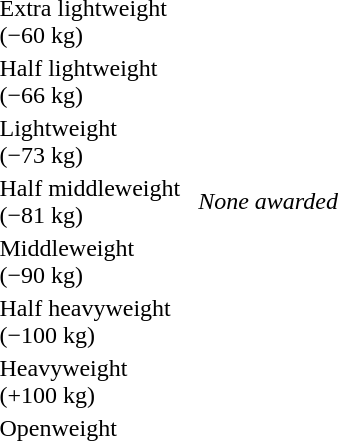<table>
<tr>
<td rowspan=2>Extra lightweight<br>(−60 kg) </td>
<td rowspan=2></td>
<td rowspan=2></td>
<td></td>
</tr>
<tr>
<td></td>
</tr>
<tr>
<td rowspan=2>Half lightweight<br>(−66 kg) </td>
<td rowspan=2></td>
<td rowspan=2></td>
<td></td>
</tr>
<tr>
<td></td>
</tr>
<tr>
<td rowspan=2>Lightweight<br>(−73 kg) </td>
<td rowspan=2></td>
<td rowspan=2></td>
<td></td>
</tr>
<tr>
<td></td>
</tr>
<tr>
<td rowspan=2>Half middleweight<br>(−81 kg) </td>
<td rowspan=2></td>
<td></td>
<td rowspan=2><em>None awarded</em></td>
</tr>
<tr>
<td></td>
</tr>
<tr>
<td rowspan=2>Middleweight<br>(−90 kg) </td>
<td rowspan=2></td>
<td rowspan=2></td>
<td></td>
</tr>
<tr>
<td></td>
</tr>
<tr>
<td rowspan=2>Half heavyweight<br>(−100 kg) </td>
<td rowspan=2></td>
<td rowspan=2></td>
<td></td>
</tr>
<tr>
<td></td>
</tr>
<tr>
<td rowspan=2>Heavyweight<br>(+100 kg) </td>
<td rowspan=2></td>
<td rowspan=2></td>
<td></td>
</tr>
<tr>
<td></td>
</tr>
<tr>
<td rowspan=2>Openweight<br></td>
<td rowspan=2></td>
<td rowspan=2></td>
<td></td>
</tr>
<tr>
<td></td>
</tr>
</table>
